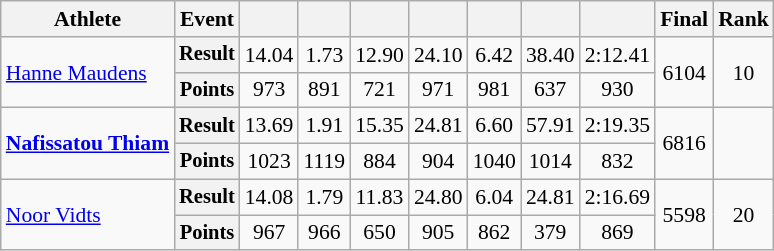<table class="wikitable" style="font-size:90%">
<tr>
<th>Athlete</th>
<th>Event</th>
<th></th>
<th></th>
<th></th>
<th></th>
<th></th>
<th></th>
<th></th>
<th>Final</th>
<th>Rank</th>
</tr>
<tr align=center>
<td rowspan=2 align=left><a href='#'>Hanne Maudens</a></td>
<th style="font-size:95%">Result</th>
<td>14.04</td>
<td>1.73</td>
<td>12.90</td>
<td>24.10 </td>
<td>6.42</td>
<td>38.40</td>
<td>2:12.41</td>
<td rowspan=2>6104</td>
<td rowspan=2>10</td>
</tr>
<tr align=center>
<th style="font-size:95%">Points</th>
<td>973</td>
<td>891</td>
<td>721</td>
<td>971</td>
<td>981</td>
<td>637</td>
<td>930</td>
</tr>
<tr align=center>
<td rowspan=2 align=left><strong><a href='#'>Nafissatou Thiam</a></strong></td>
<th style="font-size:95%">Result</th>
<td>13.69</td>
<td>1.91</td>
<td>15.35 </td>
<td>24.81</td>
<td>6.60</td>
<td>57.91 </td>
<td>2:19.35</td>
<td rowspan=2>6816 </td>
<td rowspan=2></td>
</tr>
<tr align=center>
<th style="font-size:95%">Points</th>
<td>1023</td>
<td>1119</td>
<td>884</td>
<td>904</td>
<td>1040</td>
<td>1014</td>
<td>832</td>
</tr>
<tr align=center>
<td rowspan=2 align=left><a href='#'>Noor Vidts</a></td>
<th style="font-size:95%">Result</th>
<td>14.08 </td>
<td>1.79 </td>
<td>11.83</td>
<td>24.80</td>
<td>6.04</td>
<td>24.81</td>
<td>2:16.69</td>
<td rowspan=2>5598</td>
<td rowspan=2>20</td>
</tr>
<tr align=center>
<th style="font-size:95%">Points</th>
<td>967</td>
<td>966</td>
<td>650</td>
<td>905</td>
<td>862</td>
<td>379</td>
<td>869</td>
</tr>
</table>
